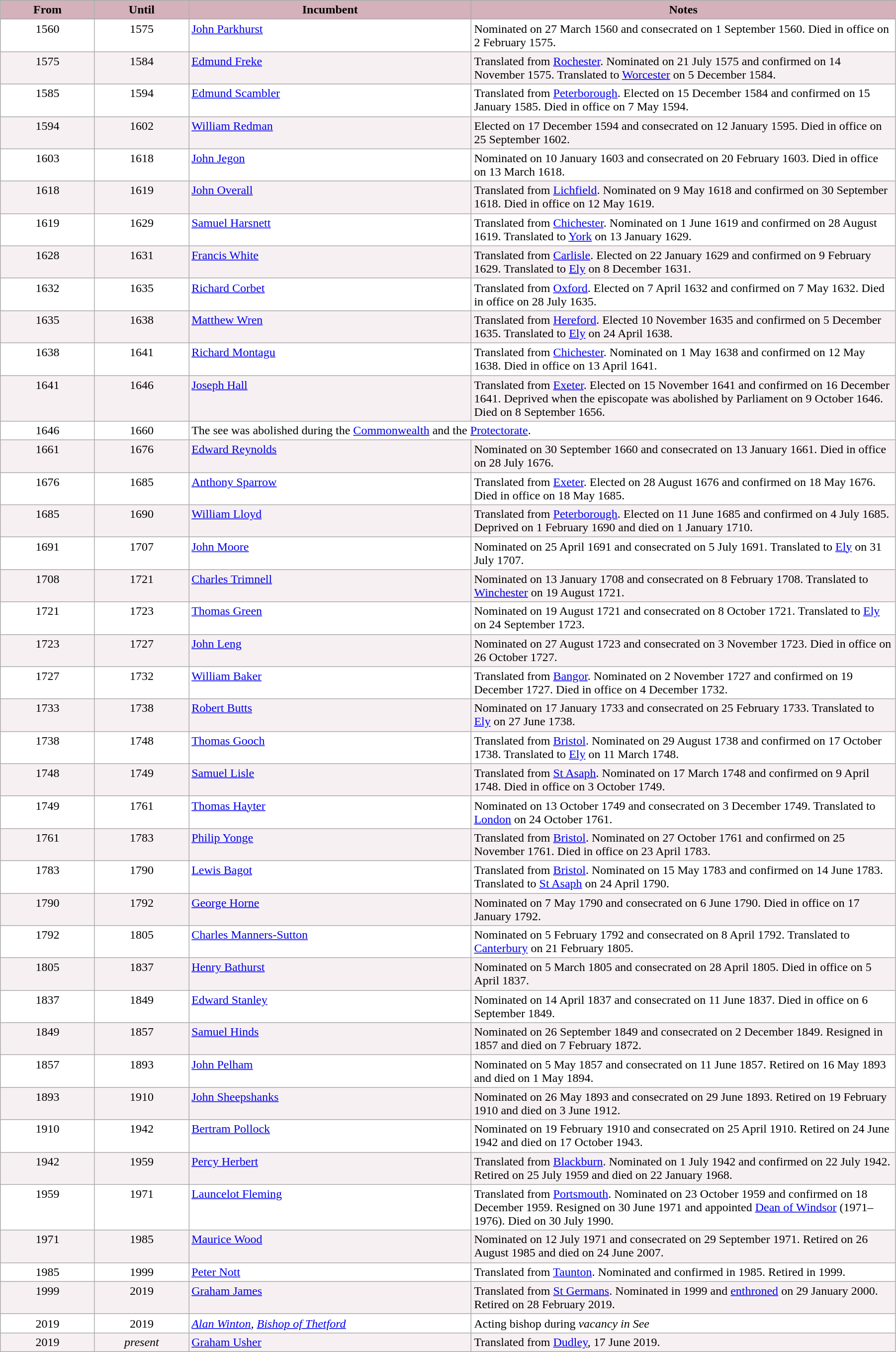<table class="wikitable" style="width:95%;" border="1" cellpadding="2">
<tr>
</tr>
<tr>
<th style="background-color: #D4B1BB; width: 10%;">From</th>
<th style="background-color: #D4B1BB; width: 10%;">Until</th>
<th style="background-color: #D4B1BB; width: 30%;">Incumbent</th>
<th style="background-color: #D4B1BB; width: 45%;">Notes</th>
</tr>
<tr valign="top" style="background-color: white;">
<td align="center">1560</td>
<td align="center">1575</td>
<td> <a href='#'>John Parkhurst</a></td>
<td>Nominated on 27 March 1560 and consecrated on 1 September 1560. Died in office on 2 February 1575.</td>
</tr>
<tr valign="top" style="background-color: #F7F0F2;">
<td align="center">1575</td>
<td align="center">1584</td>
<td> <a href='#'>Edmund Freke</a></td>
<td>Translated from <a href='#'>Rochester</a>. Nominated on 21 July 1575 and confirmed on 14 November 1575. Translated to <a href='#'>Worcester</a> on 5 December 1584.</td>
</tr>
<tr valign="top" style="background-color: white;">
<td align="center">1585</td>
<td align="center">1594</td>
<td> <a href='#'>Edmund Scambler</a></td>
<td>Translated from <a href='#'>Peterborough</a>. Elected on 15 December 1584 and confirmed on 15 January 1585. Died in office on 7 May 1594.</td>
</tr>
<tr valign="top" style="background-color: #F7F0F2;">
<td align="center">1594</td>
<td align="center">1602</td>
<td> <a href='#'>William Redman</a></td>
<td>Elected on 17 December 1594 and consecrated on 12 January 1595. Died in office on 25 September 1602.</td>
</tr>
<tr valign="top" style="background-color: white;">
<td align="center">1603</td>
<td align="center">1618</td>
<td> <a href='#'>John Jegon</a></td>
<td>Nominated on 10 January 1603 and consecrated on 20 February 1603. Died in office on 13 March 1618.</td>
</tr>
<tr valign="top" style="background-color: #F7F0F2;">
<td align="center">1618</td>
<td align="center">1619</td>
<td> <a href='#'>John Overall</a></td>
<td>Translated from <a href='#'>Lichfield</a>. Nominated on 9 May 1618 and confirmed on 30 September 1618. Died in office on 12 May 1619.</td>
</tr>
<tr valign="top" style="background-color: white;">
<td align="center">1619</td>
<td align="center">1629</td>
<td> <a href='#'>Samuel Harsnett</a></td>
<td>Translated from <a href='#'>Chichester</a>. Nominated on 1 June 1619 and confirmed on 28 August 1619. Translated to <a href='#'>York</a> on 13 January 1629.</td>
</tr>
<tr valign="top" style="background-color: #F7F0F2;">
<td align="center">1628</td>
<td align="center">1631</td>
<td> <a href='#'>Francis White</a></td>
<td>Translated from <a href='#'>Carlisle</a>. Elected on 22 January 1629 and confirmed on 9 February 1629. Translated to <a href='#'>Ely</a> on 8 December 1631.</td>
</tr>
<tr valign="top" style="background-color: white;">
<td align="center">1632</td>
<td align="center">1635</td>
<td> <a href='#'>Richard Corbet</a></td>
<td>Translated from <a href='#'>Oxford</a>. Elected on 7 April 1632 and confirmed on 7 May 1632. Died in office on 28 July 1635.</td>
</tr>
<tr valign="top" style="background-color: #F7F0F2;">
<td align="center">1635</td>
<td align="center">1638</td>
<td> <a href='#'>Matthew Wren</a></td>
<td>Translated from <a href='#'>Hereford</a>. Elected 10 November 1635 and confirmed on 5 December 1635. Translated to <a href='#'>Ely</a> on 24 April 1638.</td>
</tr>
<tr valign="top" style="background-color: white;">
<td align="center">1638</td>
<td align="center">1641</td>
<td> <a href='#'>Richard Montagu</a></td>
<td>Translated from <a href='#'>Chichester</a>. Nominated on 1 May 1638 and confirmed on 12 May 1638. Died in office on 13 April 1641.</td>
</tr>
<tr valign="top" style="background-color: #F7F0F2;">
<td align="center">1641</td>
<td align="center">1646</td>
<td> <a href='#'>Joseph Hall</a></td>
<td>Translated from <a href='#'>Exeter</a>. Elected on 15 November 1641 and confirmed on 16 December 1641. Deprived when the episcopate was abolished by Parliament on 9 October 1646. Died on 8 September 1656.</td>
</tr>
<tr valign="top" style="background-color: white;">
<td style="text-align: center;">1646</td>
<td style="text-align: center;">1660</td>
<td colspan="2">The see was abolished during the <a href='#'>Commonwealth</a> and the <a href='#'>Protectorate</a>.</td>
</tr>
<tr valign="top" style="background-color: #F7F0F2;">
<td align="center">1661</td>
<td align="center">1676</td>
<td> <a href='#'>Edward Reynolds</a></td>
<td>Nominated on 30 September 1660 and consecrated on 13 January 1661. Died in office on 28 July 1676.</td>
</tr>
<tr valign="top" style="background-color: white;">
<td align="center">1676</td>
<td align="center">1685</td>
<td> <a href='#'>Anthony Sparrow</a></td>
<td>Translated from <a href='#'>Exeter</a>. Elected on 28 August 1676 and confirmed on 18 May 1676. Died in office on 18 May 1685.</td>
</tr>
<tr valign="top" style="background-color: #F7F0F2;">
<td align="center">1685</td>
<td align="center">1690</td>
<td> <a href='#'>William Lloyd</a></td>
<td>Translated from <a href='#'>Peterborough</a>. Elected on 11 June 1685 and confirmed on 4 July 1685. Deprived on 1 February 1690 and died on 1 January 1710.</td>
</tr>
<tr valign="top" style="background-color: white;">
<td align="center">1691</td>
<td align="center">1707</td>
<td> <a href='#'>John Moore</a></td>
<td>Nominated on 25 April 1691 and consecrated on 5 July 1691. Translated to <a href='#'>Ely</a> on 31 July 1707.</td>
</tr>
<tr valign="top" style="background-color: #F7F0F2;">
<td align="center">1708</td>
<td align="center">1721</td>
<td> <a href='#'>Charles Trimnell</a></td>
<td>Nominated on 13 January 1708 and consecrated on 8 February 1708. Translated to <a href='#'>Winchester</a> on 19 August 1721.</td>
</tr>
<tr valign="top" style="background-color: white;">
<td align="center">1721</td>
<td align="center">1723</td>
<td> <a href='#'>Thomas Green</a></td>
<td>Nominated on 19 August 1721 and consecrated on 8 October 1721. Translated to <a href='#'>Ely</a> on 24 September 1723.</td>
</tr>
<tr valign="top" style="background-color: #F7F0F2;">
<td align="center">1723</td>
<td align="center">1727</td>
<td> <a href='#'>John Leng</a></td>
<td>Nominated on 27 August 1723 and consecrated on 3 November 1723. Died in office on 26 October 1727.</td>
</tr>
<tr valign="top" style="background-color: white;">
<td align="center">1727</td>
<td align="center">1732</td>
<td> <a href='#'>William Baker</a></td>
<td>Translated from <a href='#'>Bangor</a>. Nominated on 2 November 1727 and confirmed on 19 December 1727. Died in office on 4 December 1732.</td>
</tr>
<tr valign="top" style="background-color: #F7F0F2;">
<td align="center">1733</td>
<td align="center">1738</td>
<td> <a href='#'>Robert Butts</a></td>
<td>Nominated on 17 January 1733 and consecrated on 25 February 1733. Translated to <a href='#'>Ely</a> on 27 June 1738.</td>
</tr>
<tr valign="top" style="background-color: white;">
<td align="center">1738</td>
<td align="center">1748</td>
<td> <a href='#'>Thomas Gooch</a></td>
<td>Translated from <a href='#'>Bristol</a>. Nominated on 29 August 1738 and confirmed on 17 October 1738. Translated to <a href='#'>Ely</a> on 11 March 1748.</td>
</tr>
<tr valign="top" style="background-color: #F7F0F2;">
<td align="center">1748</td>
<td align="center">1749</td>
<td> <a href='#'>Samuel Lisle</a></td>
<td>Translated from <a href='#'>St Asaph</a>. Nominated on 17 March 1748 and confirmed on 9 April 1748. Died in office on 3 October 1749.</td>
</tr>
<tr valign="top" style="background-color: white;">
<td align="center">1749</td>
<td align="center">1761</td>
<td> <a href='#'>Thomas Hayter</a></td>
<td>Nominated on 13 October 1749 and consecrated on 3 December 1749. Translated to <a href='#'>London</a> on 24 October 1761.</td>
</tr>
<tr valign="top" style="background-color: #F7F0F2;">
<td align="center">1761</td>
<td align="center">1783</td>
<td> <a href='#'>Philip Yonge</a></td>
<td>Translated from <a href='#'>Bristol</a>. Nominated on 27 October 1761 and confirmed on 25 November 1761. Died in office on 23 April 1783.</td>
</tr>
<tr valign="top" style="background-color: white;">
<td align="center">1783</td>
<td align="center">1790</td>
<td> <a href='#'>Lewis Bagot</a></td>
<td>Translated from <a href='#'>Bristol</a>. Nominated on 15 May 1783 and confirmed on 14 June 1783. Translated to <a href='#'>St Asaph</a> on 24 April 1790.</td>
</tr>
<tr valign="top" style="background-color: #F7F0F2;">
<td align="center">1790</td>
<td align="center">1792</td>
<td> <a href='#'>George Horne</a></td>
<td>Nominated on 7 May 1790 and consecrated on 6 June 1790. Died in office on 17 January 1792.</td>
</tr>
<tr valign="top" style="background-color: white;">
<td align="center">1792</td>
<td align="center">1805</td>
<td> <a href='#'>Charles Manners-Sutton</a></td>
<td>Nominated on 5 February 1792 and consecrated on 8 April 1792. Translated to <a href='#'>Canterbury</a> on 21 February 1805.</td>
</tr>
<tr valign="top" style="background-color: #F7F0F2;">
<td align="center">1805</td>
<td align="center">1837</td>
<td> <a href='#'>Henry Bathurst</a></td>
<td>Nominated on 5 March 1805 and consecrated on 28 April 1805. Died in office on 5 April 1837.</td>
</tr>
<tr valign="top" style="background-color: white;">
<td align="center">1837</td>
<td align="center">1849</td>
<td> <a href='#'>Edward Stanley</a></td>
<td>Nominated on 14 April 1837 and consecrated on 11 June 1837. Died in office on 6 September 1849.</td>
</tr>
<tr valign="top" style="background-color: #F7F0F2;">
<td align="center">1849</td>
<td align="center">1857</td>
<td> <a href='#'>Samuel Hinds</a></td>
<td>Nominated on 26 September 1849 and consecrated on 2 December 1849. Resigned in 1857 and died on 7 February 1872.</td>
</tr>
<tr valign="top" style="background-color: white;">
<td align="center">1857</td>
<td align="center">1893</td>
<td> <a href='#'>John Pelham</a></td>
<td>Nominated on 5 May 1857 and consecrated on 11 June 1857. Retired on 16 May 1893 and died on 1 May 1894.</td>
</tr>
<tr valign="top" style="background-color: #F7F0F2;">
<td align="center">1893</td>
<td align="center">1910</td>
<td> <a href='#'>John Sheepshanks</a></td>
<td>Nominated on 26 May 1893 and consecrated on 29 June 1893. Retired on 19 February 1910 and died on 3 June 1912.</td>
</tr>
<tr valign="top" style="background-color: white;">
<td align="center">1910</td>
<td align="center">1942</td>
<td> <a href='#'>Bertram Pollock</a></td>
<td>Nominated on 19 February 1910 and consecrated on 25 April 1910. Retired on 24 June 1942 and died on 17 October 1943.</td>
</tr>
<tr valign="top" style="background-color: #F7F0F2;">
<td align="center">1942</td>
<td align="center">1959</td>
<td> <a href='#'>Percy Herbert</a></td>
<td>Translated from <a href='#'>Blackburn</a>. Nominated on 1 July 1942 and confirmed on 22 July 1942. Retired on 25 July 1959 and died on 22 January 1968.</td>
</tr>
<tr valign="top" style="background-color: white;">
<td align="center">1959</td>
<td align="center">1971</td>
<td> <a href='#'>Launcelot Fleming</a></td>
<td>Translated from <a href='#'>Portsmouth</a>. Nominated on 23 October 1959 and confirmed on 18 December 1959. Resigned on 30 June 1971 and appointed <a href='#'>Dean of Windsor</a> (1971–1976). Died on 30 July 1990.</td>
</tr>
<tr valign="top" style="background-color: #F7F0F2;">
<td align="center">1971</td>
<td align="center">1985</td>
<td> <a href='#'>Maurice Wood</a></td>
<td>Nominated on 12 July 1971 and consecrated on 29 September 1971. Retired on 26 August 1985 and died on 24 June 2007.</td>
</tr>
<tr valign="top" style="background-color: white;">
<td align="center">1985</td>
<td align="center">1999</td>
<td> <a href='#'>Peter Nott</a></td>
<td>Translated from <a href='#'>Taunton</a>. Nominated and confirmed in 1985. Retired in 1999.</td>
</tr>
<tr valign="top" style="background-color: #F7F0F2;">
<td align="center">1999</td>
<td align="center">2019</td>
<td> <a href='#'>Graham James</a></td>
<td>Translated from <a href='#'>St Germans</a>. Nominated in 1999 and <a href='#'>enthroned</a> on 29 January 2000. Retired on 28 February 2019.</td>
</tr>
<tr valign="top" style="background-color: white;">
<td align="center">2019</td>
<td align="center">2019</td>
<td> <em><a href='#'>Alan Winton</a>, <a href='#'>Bishop of Thetford</a></em></td>
<td>Acting bishop during <em>vacancy in See</em></td>
</tr>
<tr valign="top" style="background-color: #F7F0F2;">
<td align="center">2019</td>
<td align="center"><em>present</em></td>
<td> <a href='#'>Graham Usher</a></td>
<td>Translated from <a href='#'>Dudley</a>, 17 June 2019.</td>
</tr>
</table>
